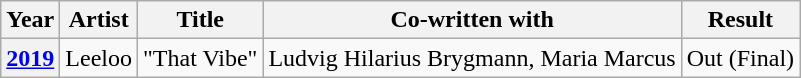<table class="wikitable plainrowheaders">
<tr>
<th scope="col">Year</th>
<th scope="col">Artist</th>
<th scope="col">Title</th>
<th scope="col">Co-written with</th>
<th scope="col">Result</th>
</tr>
<tr>
<th scope="row"><a href='#'>2019</a></th>
<td>Leeloo</td>
<td>"That Vibe"</td>
<td>Ludvig Hilarius Brygmann, Maria Marcus</td>
<td>Out (Final)</td>
</tr>
</table>
